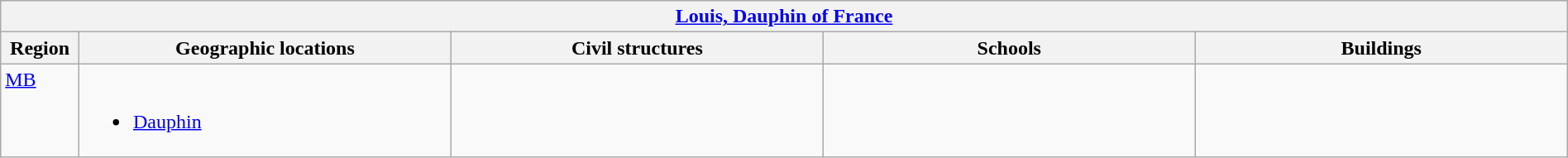<table class="wikitable" width="100%">
<tr>
<th colspan="5"> <a href='#'>Louis, Dauphin of France</a></th>
</tr>
<tr>
<th width="5%">Region</th>
<th width="23.75%">Geographic locations</th>
<th width="23.75%">Civil structures</th>
<th width="23.75%">Schools</th>
<th width="23.75%">Buildings</th>
</tr>
<tr>
<td align=left valign=top> <a href='#'>MB</a></td>
<td align=left valign=top><br><ul><li><a href='#'>Dauphin</a></li></ul></td>
<td></td>
<td></td>
<td></td>
</tr>
</table>
